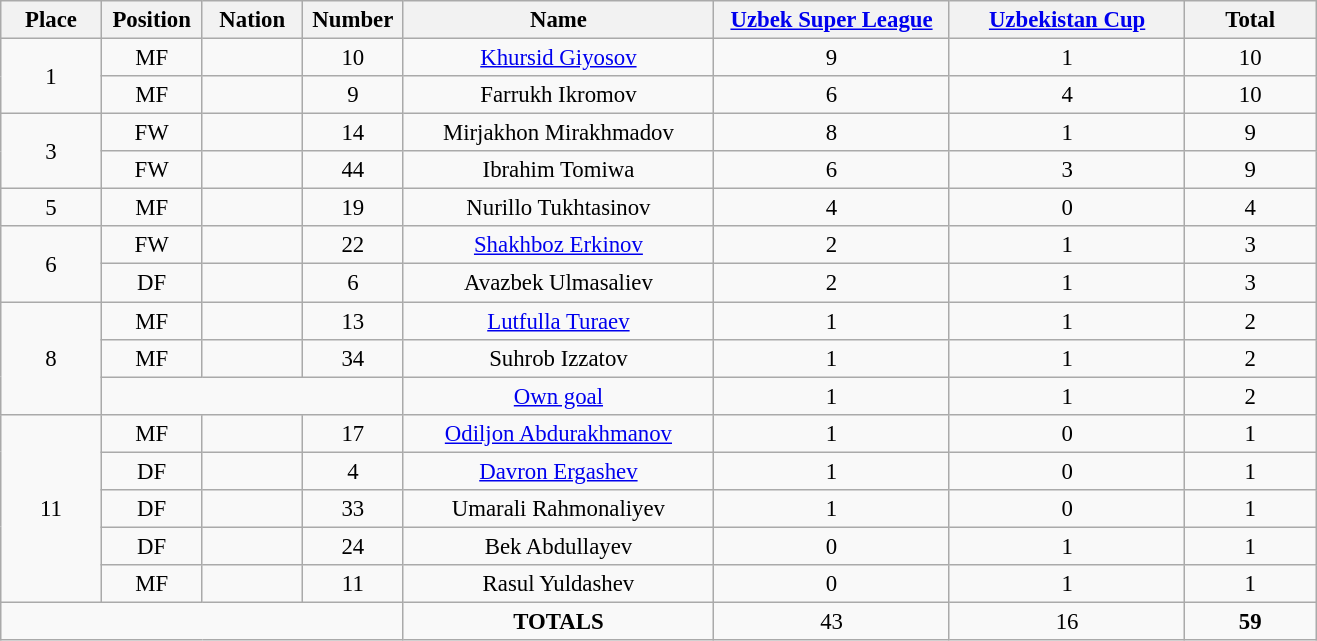<table class="wikitable" style="font-size: 95%; text-align: center;">
<tr>
<th width=60>Place</th>
<th width=60>Position</th>
<th width=60>Nation</th>
<th width=60>Number</th>
<th width=200>Name</th>
<th width=150><a href='#'>Uzbek Super League</a></th>
<th width=150><a href='#'>Uzbekistan Cup</a></th>
<th width=80><strong>Total</strong></th>
</tr>
<tr>
<td rowspan="2">1</td>
<td>MF</td>
<td></td>
<td>10</td>
<td><a href='#'>Khursid Giyosov</a></td>
<td>9</td>
<td>1</td>
<td>10</td>
</tr>
<tr>
<td>MF</td>
<td></td>
<td>9</td>
<td>Farrukh Ikromov</td>
<td>6</td>
<td>4</td>
<td>10</td>
</tr>
<tr>
<td rowspan="2">3</td>
<td>FW</td>
<td></td>
<td>14</td>
<td>Mirjakhon Mirakhmadov</td>
<td>8</td>
<td>1</td>
<td>9</td>
</tr>
<tr>
<td>FW</td>
<td></td>
<td>44</td>
<td>Ibrahim Tomiwa</td>
<td>6</td>
<td>3</td>
<td>9</td>
</tr>
<tr>
<td>5</td>
<td>MF</td>
<td></td>
<td>19</td>
<td>Nurillo Tukhtasinov</td>
<td>4</td>
<td>0</td>
<td>4</td>
</tr>
<tr>
<td rowspan="2">6</td>
<td>FW</td>
<td></td>
<td>22</td>
<td><a href='#'>Shakhboz Erkinov</a></td>
<td>2</td>
<td>1</td>
<td>3</td>
</tr>
<tr>
<td>DF</td>
<td></td>
<td>6</td>
<td>Avazbek Ulmasaliev</td>
<td>2</td>
<td>1</td>
<td>3</td>
</tr>
<tr>
<td rowspan="3">8</td>
<td>MF</td>
<td></td>
<td>13</td>
<td><a href='#'>Lutfulla Turaev</a></td>
<td>1</td>
<td>1</td>
<td>2</td>
</tr>
<tr>
<td>MF</td>
<td></td>
<td>34</td>
<td>Suhrob Izzatov</td>
<td>1</td>
<td>1</td>
<td>2</td>
</tr>
<tr>
<td colspan="3"></td>
<td><a href='#'>Own goal</a></td>
<td>1</td>
<td>1</td>
<td>2</td>
</tr>
<tr>
<td rowspan="5">11</td>
<td>MF</td>
<td></td>
<td>17</td>
<td><a href='#'>Odiljon Abdurakhmanov</a></td>
<td>1</td>
<td>0</td>
<td>1</td>
</tr>
<tr>
<td>DF</td>
<td></td>
<td>4</td>
<td><a href='#'>Davron Ergashev</a></td>
<td>1</td>
<td>0</td>
<td>1</td>
</tr>
<tr>
<td>DF</td>
<td></td>
<td>33</td>
<td>Umarali Rahmonaliyev</td>
<td>1</td>
<td>0</td>
<td>1</td>
</tr>
<tr>
<td>DF</td>
<td></td>
<td>24</td>
<td>Bek Abdullayev</td>
<td>0</td>
<td>1</td>
<td>1</td>
</tr>
<tr>
<td>MF</td>
<td></td>
<td>11</td>
<td>Rasul Yuldashev</td>
<td>0</td>
<td>1</td>
<td>1</td>
</tr>
<tr>
<td colspan="4"></td>
<td><strong>TOTALS</strong></td>
<td>43</td>
<td>16</td>
<td><strong>59</strong></td>
</tr>
</table>
